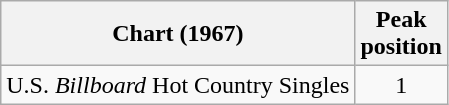<table class="wikitable">
<tr>
<th align="left">Chart (1967)</th>
<th align="center">Peak<br>position</th>
</tr>
<tr>
<td align="left">U.S. <em>Billboard</em> Hot Country Singles</td>
<td align="center">1</td>
</tr>
</table>
